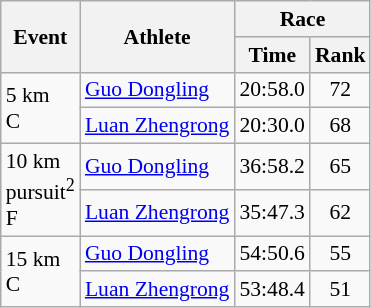<table class="wikitable" border="1" style="font-size:90%">
<tr>
<th rowspan=2>Event</th>
<th rowspan=2>Athlete</th>
<th colspan=2>Race</th>
</tr>
<tr>
<th>Time</th>
<th>Rank</th>
</tr>
<tr>
<td rowspan=2>5 km <br> C</td>
<td><a href='#'>Guo Dongling</a></td>
<td align=center>20:58.0</td>
<td align=center>72</td>
</tr>
<tr>
<td><a href='#'>Luan Zhengrong</a></td>
<td align=center>20:30.0</td>
<td align=center>68</td>
</tr>
<tr>
<td rowspan=2>10 km <br> pursuit<sup>2</sup> <br> F</td>
<td><a href='#'>Guo Dongling</a></td>
<td align=center>36:58.2</td>
<td align=center>65</td>
</tr>
<tr>
<td><a href='#'>Luan Zhengrong</a></td>
<td align=center>35:47.3</td>
<td align=center>62</td>
</tr>
<tr>
<td rowspan=2>15 km <br> C</td>
<td><a href='#'>Guo Dongling</a></td>
<td align=center>54:50.6</td>
<td align=center>55</td>
</tr>
<tr>
<td><a href='#'>Luan Zhengrong</a></td>
<td align=center>53:48.4</td>
<td align=center>51</td>
</tr>
</table>
